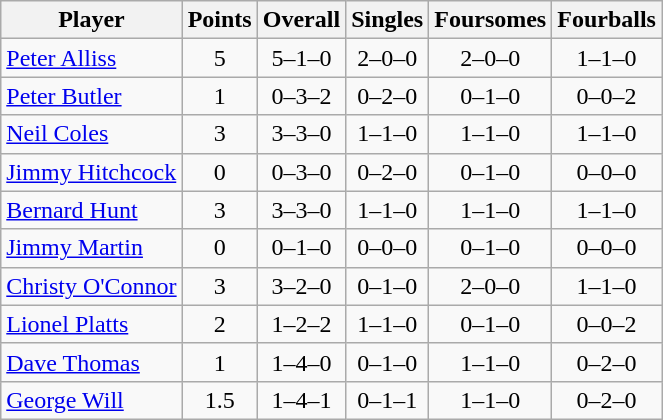<table class="wikitable sortable" style="text-align:center">
<tr>
<th>Player</th>
<th>Points</th>
<th>Overall</th>
<th>Singles</th>
<th>Foursomes</th>
<th>Fourballs</th>
</tr>
<tr>
<td align=left><a href='#'>Peter Alliss</a></td>
<td>5</td>
<td>5–1–0</td>
<td>2–0–0</td>
<td>2–0–0</td>
<td>1–1–0</td>
</tr>
<tr>
<td align=left><a href='#'>Peter Butler</a></td>
<td>1</td>
<td>0–3–2</td>
<td>0–2–0</td>
<td>0–1–0</td>
<td>0–0–2</td>
</tr>
<tr>
<td align=left><a href='#'>Neil Coles</a></td>
<td>3</td>
<td>3–3–0</td>
<td>1–1–0</td>
<td>1–1–0</td>
<td>1–1–0</td>
</tr>
<tr>
<td align=left><a href='#'>Jimmy Hitchcock</a></td>
<td>0</td>
<td>0–3–0</td>
<td>0–2–0</td>
<td>0–1–0</td>
<td>0–0–0</td>
</tr>
<tr>
<td align=left><a href='#'>Bernard Hunt</a></td>
<td>3</td>
<td>3–3–0</td>
<td>1–1–0</td>
<td>1–1–0</td>
<td>1–1–0</td>
</tr>
<tr>
<td align=left><a href='#'>Jimmy Martin</a></td>
<td>0</td>
<td>0–1–0</td>
<td>0–0–0</td>
<td>0–1–0</td>
<td>0–0–0</td>
</tr>
<tr>
<td align=left><a href='#'>Christy O'Connor</a></td>
<td>3</td>
<td>3–2–0</td>
<td>0–1–0</td>
<td>2–0–0</td>
<td>1–1–0</td>
</tr>
<tr>
<td align=left><a href='#'>Lionel Platts</a></td>
<td>2</td>
<td>1–2–2</td>
<td>1–1–0</td>
<td>0–1–0</td>
<td>0–0–2</td>
</tr>
<tr>
<td align=left><a href='#'>Dave Thomas</a></td>
<td>1</td>
<td>1–4–0</td>
<td>0–1–0</td>
<td>1–1–0</td>
<td>0–2–0</td>
</tr>
<tr>
<td align=left><a href='#'>George Will</a></td>
<td>1.5</td>
<td>1–4–1</td>
<td>0–1–1</td>
<td>1–1–0</td>
<td>0–2–0</td>
</tr>
</table>
